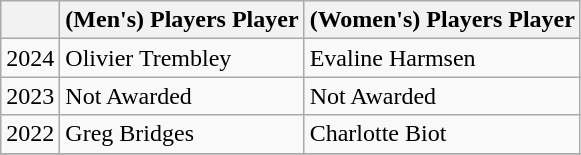<table class="wikitable">
<tr>
<th></th>
<th><strong>(Men's) Players Player</strong></th>
<th><strong>(Women's) Players Player</strong></th>
</tr>
<tr>
<td>2024</td>
<td>Olivier Trembley</td>
<td>Evaline Harmsen</td>
</tr>
<tr>
<td>2023</td>
<td>Not Awarded</td>
<td>Not Awarded</td>
</tr>
<tr>
<td>2022</td>
<td>Greg Bridges</td>
<td>Charlotte Biot</td>
</tr>
<tr>
</tr>
</table>
